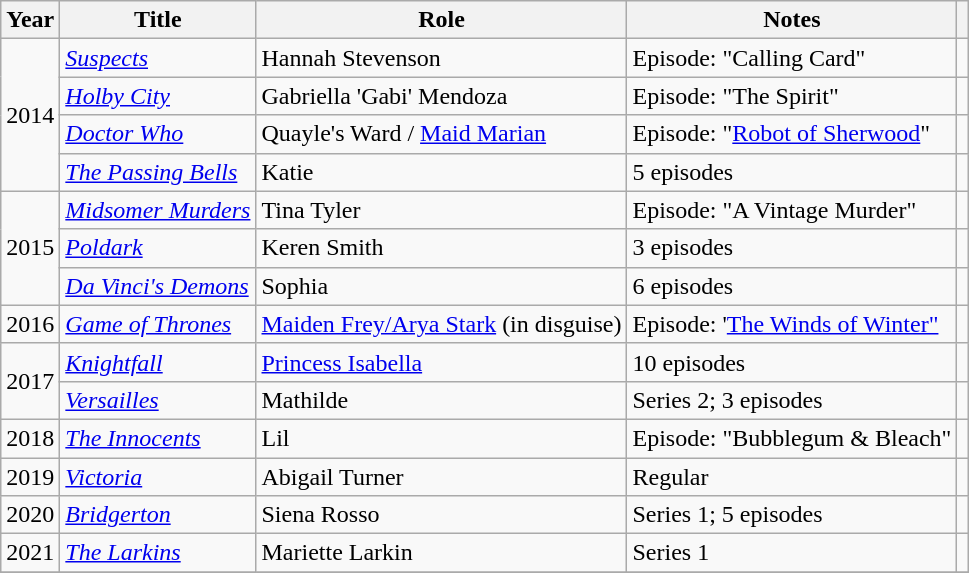<table class="wikitable sortable">
<tr>
<th>Year</th>
<th>Title</th>
<th>Role</th>
<th>Notes</th>
<th></th>
</tr>
<tr>
<td rowspan="4">2014</td>
<td><em><a href='#'>Suspects</a></em></td>
<td>Hannah Stevenson</td>
<td>Episode: "Calling Card"</td>
<td></td>
</tr>
<tr>
<td><em><a href='#'>Holby City</a></em></td>
<td>Gabriella 'Gabi' Mendoza</td>
<td>Episode: "The Spirit"</td>
<td></td>
</tr>
<tr>
<td><em><a href='#'>Doctor Who</a></em></td>
<td>Quayle's Ward / <a href='#'>Maid Marian</a></td>
<td>Episode: "<a href='#'>Robot of Sherwood</a>"</td>
<td></td>
</tr>
<tr>
<td><em><a href='#'>The Passing Bells</a></em></td>
<td>Katie</td>
<td>5 episodes</td>
<td></td>
</tr>
<tr>
<td rowspan="3">2015</td>
<td><em><a href='#'>Midsomer Murders</a></em></td>
<td>Tina Tyler</td>
<td>Episode: "A Vintage Murder"</td>
<td></td>
</tr>
<tr>
<td><em><a href='#'>Poldark</a></em></td>
<td>Keren Smith</td>
<td>3 episodes</td>
<td></td>
</tr>
<tr>
<td><em><a href='#'>Da Vinci's Demons</a></em></td>
<td>Sophia</td>
<td>6 episodes</td>
<td></td>
</tr>
<tr>
<td>2016</td>
<td><em><a href='#'>Game of Thrones</a></em></td>
<td><a href='#'>Maiden Frey/Arya Stark</a> (in disguise)</td>
<td>Episode: '<a href='#'>The Winds of Winter"</a></td>
<td></td>
</tr>
<tr>
<td rowspan="2">2017</td>
<td><em><a href='#'>Knightfall</a></em></td>
<td><a href='#'>Princess Isabella</a></td>
<td>10 episodes</td>
<td></td>
</tr>
<tr>
<td><em><a href='#'>Versailles</a></em></td>
<td>Mathilde</td>
<td>Series 2; 3 episodes</td>
<td></td>
</tr>
<tr>
<td>2018</td>
<td><em><a href='#'>The Innocents</a></em></td>
<td>Lil</td>
<td>Episode: "Bubblegum & Bleach"</td>
<td></td>
</tr>
<tr>
<td>2019</td>
<td><em><a href='#'>Victoria</a></em></td>
<td>Abigail Turner</td>
<td>Regular</td>
<td></td>
</tr>
<tr>
<td>2020</td>
<td><em><a href='#'>Bridgerton</a></em></td>
<td>Siena Rosso</td>
<td>Series 1; 5 episodes</td>
<td></td>
</tr>
<tr>
<td>2021</td>
<td><em><a href='#'>The Larkins</a></em></td>
<td>Mariette Larkin</td>
<td>Series 1</td>
<td></td>
</tr>
<tr>
</tr>
</table>
